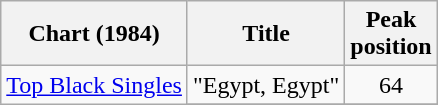<table class="wikitable">
<tr>
<th>Chart (1984)</th>
<th>Title</th>
<th>Peak<br>position</th>
</tr>
<tr>
<td rowspan="2"><a href='#'>Top Black Singles</a></td>
<td>"Egypt, Egypt"</td>
<td style="text-align:center;">64</td>
</tr>
<tr>
</tr>
</table>
